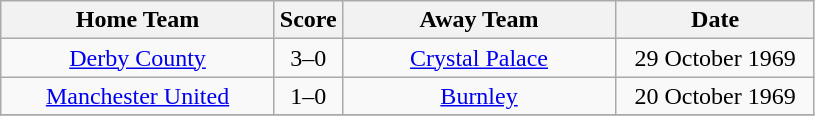<table class="wikitable" style="text-align:center;">
<tr>
<th width=175>Home Team</th>
<th width=20>Score</th>
<th width=175>Away Team</th>
<th width=125>Date</th>
</tr>
<tr>
<td><a href='#'>Derby County</a></td>
<td>3–0</td>
<td><a href='#'>Crystal Palace</a></td>
<td>29 October 1969</td>
</tr>
<tr>
<td><a href='#'>Manchester United</a></td>
<td>1–0</td>
<td><a href='#'>Burnley</a></td>
<td>20 October 1969</td>
</tr>
<tr>
</tr>
</table>
